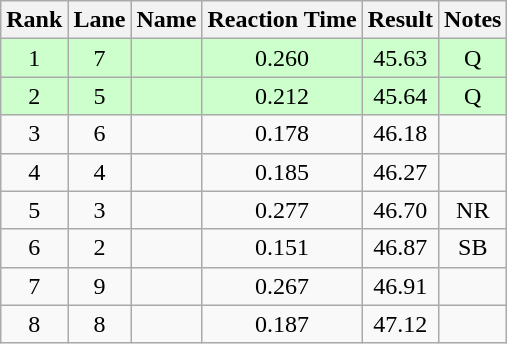<table class="wikitable" style="text-align:center">
<tr>
<th>Rank</th>
<th>Lane</th>
<th>Name</th>
<th>Reaction Time</th>
<th>Result</th>
<th>Notes</th>
</tr>
<tr bgcolor=ccffcc>
<td>1</td>
<td>7</td>
<td align="left"></td>
<td>0.260</td>
<td>45.63</td>
<td>Q</td>
</tr>
<tr bgcolor=ccffcc>
<td>2</td>
<td>5</td>
<td align="left"></td>
<td>0.212</td>
<td>45.64</td>
<td>Q</td>
</tr>
<tr>
<td>3</td>
<td>6</td>
<td align="left"></td>
<td>0.178</td>
<td>46.18</td>
<td></td>
</tr>
<tr>
<td>4</td>
<td>4</td>
<td align="left"></td>
<td>0.185</td>
<td>46.27</td>
<td></td>
</tr>
<tr>
<td>5</td>
<td>3</td>
<td align="left"></td>
<td>0.277</td>
<td>46.70</td>
<td>NR</td>
</tr>
<tr>
<td>6</td>
<td>2</td>
<td align="left"></td>
<td>0.151</td>
<td>46.87</td>
<td>SB</td>
</tr>
<tr>
<td>7</td>
<td>9</td>
<td align="left"></td>
<td>0.267</td>
<td>46.91</td>
<td></td>
</tr>
<tr>
<td>8</td>
<td>8</td>
<td align="left"></td>
<td>0.187</td>
<td>47.12</td>
<td></td>
</tr>
</table>
